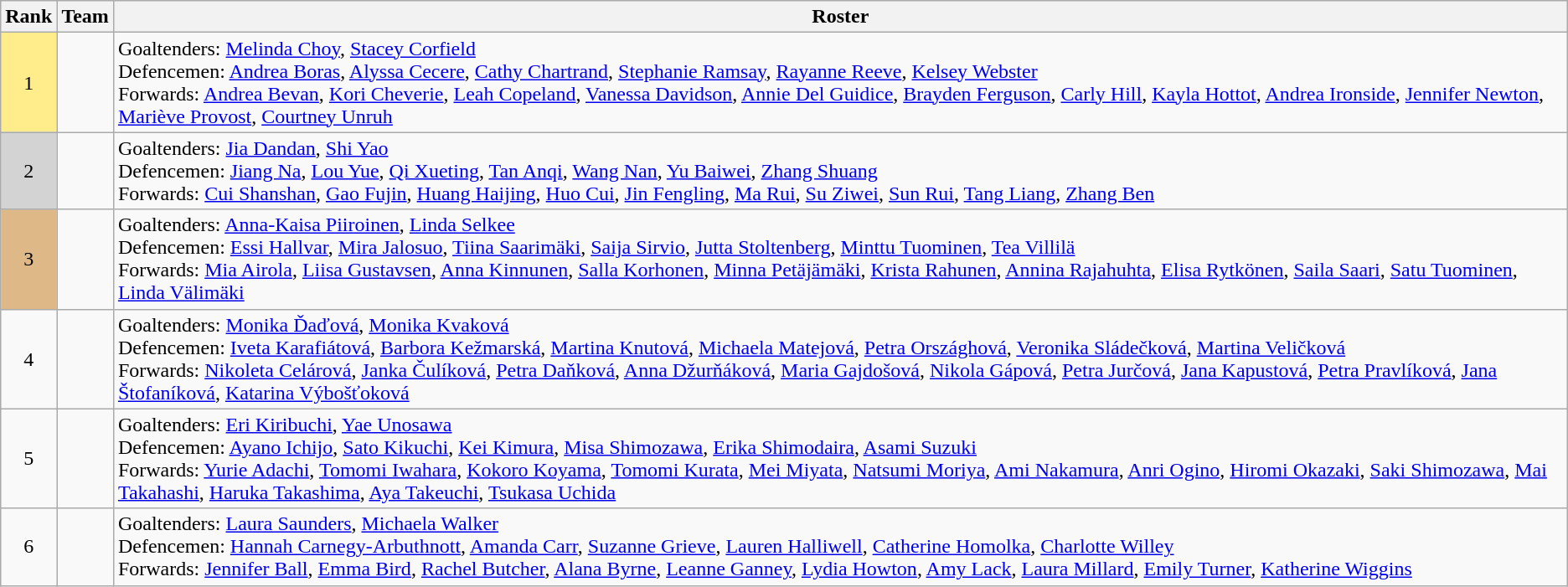<table class="wikitable">
<tr>
<th>Rank</th>
<th>Team</th>
<th>Roster</th>
</tr>
<tr>
<td bgcolor="#FFEC8B" align="center">1</td>
<td style="white-space:nowrap;"></td>
<td style="text-size:90%">Goaltenders: <a href='#'>Melinda Choy</a>, <a href='#'>Stacey Corfield</a><br>Defencemen: <a href='#'>Andrea Boras</a>, <a href='#'>Alyssa Cecere</a>, <a href='#'>Cathy Chartrand</a>, <a href='#'>Stephanie Ramsay</a>, <a href='#'>Rayanne Reeve</a>, <a href='#'>Kelsey Webster</a><br>Forwards: <a href='#'>Andrea Bevan</a>, <a href='#'>Kori Cheverie</a>, <a href='#'>Leah Copeland</a>, <a href='#'>Vanessa Davidson</a>, <a href='#'>Annie Del Guidice</a>, <a href='#'>Brayden Ferguson</a>, <a href='#'>Carly Hill</a>, <a href='#'>Kayla Hottot</a>, <a href='#'>Andrea Ironside</a>, <a href='#'>Jennifer Newton</a>, <a href='#'>Mariève Provost</a>, <a href='#'>Courtney Unruh</a><br></td>
</tr>
<tr>
<td bgcolor="#D3D3D3" align="center">2</td>
<td style="white-space:nowrap;"></td>
<td style="text-size:90%">Goaltenders: <a href='#'>Jia Dandan</a>, <a href='#'>Shi Yao</a><br>Defencemen: <a href='#'>Jiang Na</a>, <a href='#'>Lou Yue</a>, <a href='#'>Qi Xueting</a>, <a href='#'>Tan Anqi</a>, <a href='#'>Wang Nan</a>, <a href='#'>Yu Baiwei</a>, <a href='#'>Zhang Shuang</a><br>Forwards: <a href='#'>Cui Shanshan</a>, <a href='#'>Gao Fujin</a>, <a href='#'>Huang Haijing</a>, <a href='#'>Huo Cui</a>, <a href='#'>Jin Fengling</a>, <a href='#'>Ma Rui</a>, <a href='#'>Su Ziwei</a>, <a href='#'>Sun Rui</a>, <a href='#'>Tang Liang</a>, <a href='#'>Zhang Ben</a><br></td>
</tr>
<tr>
<td bgcolor="#DEB887" align="center">3</td>
<td style="white-space:nowrap;"></td>
<td style="text-size:90%">Goaltenders: <a href='#'>Anna-Kaisa Piiroinen</a>, <a href='#'>Linda Selkee</a><br>Defencemen: <a href='#'>Essi Hallvar</a>, <a href='#'>Mira Jalosuo</a>, <a href='#'>Tiina Saarimäki</a>, <a href='#'>Saija Sirvio</a>, <a href='#'>Jutta Stoltenberg</a>, <a href='#'>Minttu Tuominen</a>, <a href='#'>Tea Villilä</a><br>Forwards: <a href='#'>Mia Airola</a>, <a href='#'>Liisa Gustavsen</a>, <a href='#'>Anna Kinnunen</a>, <a href='#'>Salla Korhonen</a>, <a href='#'>Minna Petäjämäki</a>, <a href='#'>Krista Rahunen</a>, <a href='#'>Annina Rajahuhta</a>, <a href='#'>Elisa Rytkönen</a>, <a href='#'>Saila Saari</a>, <a href='#'>Satu Tuominen</a>, <a href='#'>Linda Välimäki</a><br></td>
</tr>
<tr>
<td align="center">4</td>
<td style="white-space:nowrap;"></td>
<td style="text-size:90%">Goaltenders: <a href='#'>Monika Ďaďová</a>, <a href='#'>Monika Kvaková</a><br>Defencemen: <a href='#'>Iveta Karafiátová</a>, <a href='#'>Barbora Kežmarská</a>, <a href='#'>Martina Knutová</a>, <a href='#'>Michaela Matejová</a>, <a href='#'>Petra Országhová</a>, <a href='#'>Veronika Sládečková</a>, <a href='#'>Martina Veličková</a><br>Forwards: <a href='#'>Nikoleta Celárová</a>, <a href='#'>Janka Čulíková</a>, <a href='#'>Petra Daňková</a>, <a href='#'>Anna Džurňáková</a>, <a href='#'>Maria Gajdošová</a>, <a href='#'>Nikola Gápová</a>, <a href='#'>Petra Jurčová</a>, <a href='#'>Jana Kapustová</a>, <a href='#'>Petra Pravlíková</a>, <a href='#'>Jana Štofaníková</a>, <a href='#'>Katarina Výbošťoková</a><br></td>
</tr>
<tr>
<td align="center">5</td>
<td style="white-space:nowrap;"></td>
<td style="text-size:90%">Goaltenders: <a href='#'>Eri Kiribuchi</a>, <a href='#'>Yae Unosawa</a><br>Defencemen: <a href='#'>Ayano Ichijo</a>, <a href='#'>Sato Kikuchi</a>, <a href='#'>Kei Kimura</a>, <a href='#'>Misa Shimozawa</a>, <a href='#'>Erika Shimodaira</a>, <a href='#'>Asami Suzuki</a><br>Forwards: <a href='#'>Yurie Adachi</a>, <a href='#'>Tomomi Iwahara</a>, <a href='#'>Kokoro Koyama</a>, <a href='#'>Tomomi Kurata</a>, <a href='#'>Mei Miyata</a>, <a href='#'>Natsumi Moriya</a>, <a href='#'>Ami Nakamura</a>, <a href='#'>Anri Ogino</a>, <a href='#'>Hiromi Okazaki</a>, <a href='#'>Saki Shimozawa</a>, <a href='#'>Mai Takahashi</a>, <a href='#'>Haruka Takashima</a>, <a href='#'>Aya Takeuchi</a>, <a href='#'>Tsukasa Uchida</a><br></td>
</tr>
<tr>
<td align="center">6</td>
<td style="white-space:nowrap;"></td>
<td style="text-size:90%">Goaltenders: <a href='#'>Laura Saunders</a>, <a href='#'>Michaela Walker</a><br>Defencemen: <a href='#'>Hannah Carnegy-Arbuthnott</a>, <a href='#'>Amanda Carr</a>, <a href='#'>Suzanne Grieve</a>, <a href='#'>Lauren Halliwell</a>, <a href='#'>Catherine Homolka</a>, <a href='#'>Charlotte Willey</a><br>Forwards: <a href='#'>Jennifer Ball</a>, <a href='#'>Emma Bird</a>, <a href='#'>Rachel Butcher</a>, <a href='#'>Alana Byrne</a>, <a href='#'>Leanne Ganney</a>, <a href='#'>Lydia Howton</a>, <a href='#'>Amy Lack</a>, <a href='#'>Laura Millard</a>, <a href='#'>Emily Turner</a>, <a href='#'>Katherine Wiggins</a><br></td>
</tr>
</table>
